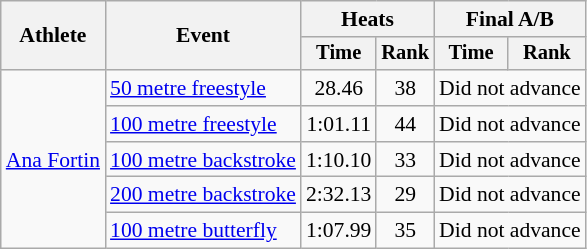<table class="wikitable" style="font-size:90%">
<tr>
<th rowspan="2">Athlete</th>
<th rowspan="2">Event</th>
<th colspan=2>Heats</th>
<th colspan=2>Final A/B</th>
</tr>
<tr style="font-size:95%">
<th>Time</th>
<th>Rank</th>
<th>Time</th>
<th>Rank</th>
</tr>
<tr align=center>
<td align=left rowspan=5><a href='#'>Ana Fortin</a></td>
<td align=left><a href='#'>50 metre freestyle</a></td>
<td>28.46</td>
<td>38</td>
<td colspan=2>Did not advance</td>
</tr>
<tr align=center>
<td align=left><a href='#'>100 metre freestyle</a></td>
<td>1:01.11</td>
<td>44</td>
<td colspan=2>Did not advance</td>
</tr>
<tr align=center>
<td align=left><a href='#'>100 metre backstroke</a></td>
<td>1:10.10</td>
<td>33</td>
<td colspan=2>Did not advance</td>
</tr>
<tr align=center>
<td align=left><a href='#'>200 metre backstroke</a></td>
<td>2:32.13</td>
<td>29</td>
<td colspan=2>Did not advance</td>
</tr>
<tr align=center>
<td align=left><a href='#'>100 metre butterfly</a></td>
<td>1:07.99</td>
<td>35</td>
<td colspan=2>Did not advance</td>
</tr>
</table>
